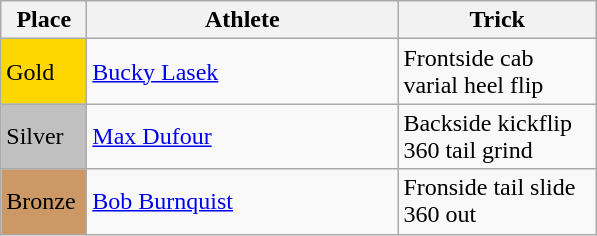<table class="wikitable">
<tr>
<th width="50">Place</th>
<th width="200">Athlete</th>
<th width="125">Trick</th>
</tr>
<tr>
<td style="background:gold;">Gold</td>
<td><a href='#'>Bucky Lasek</a></td>
<td>Frontside cab varial heel flip</td>
</tr>
<tr>
<td style="background:silver;">Silver</td>
<td><a href='#'>Max Dufour</a></td>
<td>Backside kickflip 360 tail grind</td>
</tr>
<tr>
<td style="background:#CC9966;">Bronze</td>
<td><a href='#'>Bob Burnquist</a></td>
<td>Fronside tail slide 360 out</td>
</tr>
</table>
